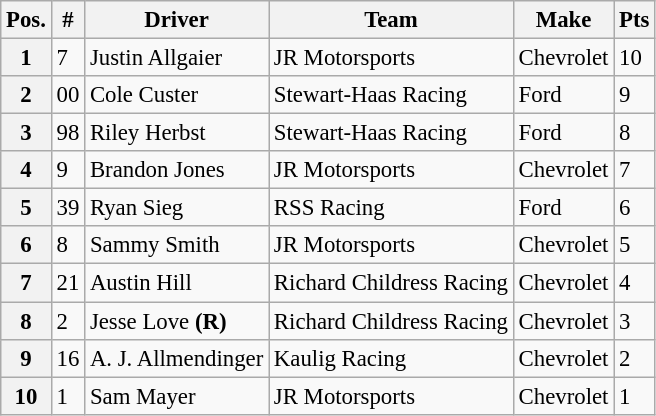<table class="wikitable" style="font-size:95%">
<tr>
<th>Pos.</th>
<th>#</th>
<th>Driver</th>
<th>Team</th>
<th>Make</th>
<th>Pts</th>
</tr>
<tr>
<th>1</th>
<td>7</td>
<td>Justin Allgaier</td>
<td>JR Motorsports</td>
<td>Chevrolet</td>
<td>10</td>
</tr>
<tr>
<th>2</th>
<td>00</td>
<td>Cole Custer</td>
<td>Stewart-Haas Racing</td>
<td>Ford</td>
<td>9</td>
</tr>
<tr>
<th>3</th>
<td>98</td>
<td>Riley Herbst</td>
<td>Stewart-Haas Racing</td>
<td>Ford</td>
<td>8</td>
</tr>
<tr>
<th>4</th>
<td>9</td>
<td>Brandon Jones</td>
<td>JR Motorsports</td>
<td>Chevrolet</td>
<td>7</td>
</tr>
<tr>
<th>5</th>
<td>39</td>
<td>Ryan Sieg</td>
<td>RSS Racing</td>
<td>Ford</td>
<td>6</td>
</tr>
<tr>
<th>6</th>
<td>8</td>
<td>Sammy Smith</td>
<td>JR Motorsports</td>
<td>Chevrolet</td>
<td>5</td>
</tr>
<tr>
<th>7</th>
<td>21</td>
<td>Austin Hill</td>
<td>Richard Childress Racing</td>
<td>Chevrolet</td>
<td>4</td>
</tr>
<tr>
<th>8</th>
<td>2</td>
<td>Jesse Love <strong>(R)</strong></td>
<td>Richard Childress Racing</td>
<td>Chevrolet</td>
<td>3</td>
</tr>
<tr>
<th>9</th>
<td>16</td>
<td>A. J. Allmendinger</td>
<td>Kaulig Racing</td>
<td>Chevrolet</td>
<td>2</td>
</tr>
<tr>
<th>10</th>
<td>1</td>
<td>Sam Mayer</td>
<td>JR Motorsports</td>
<td>Chevrolet</td>
<td>1</td>
</tr>
</table>
